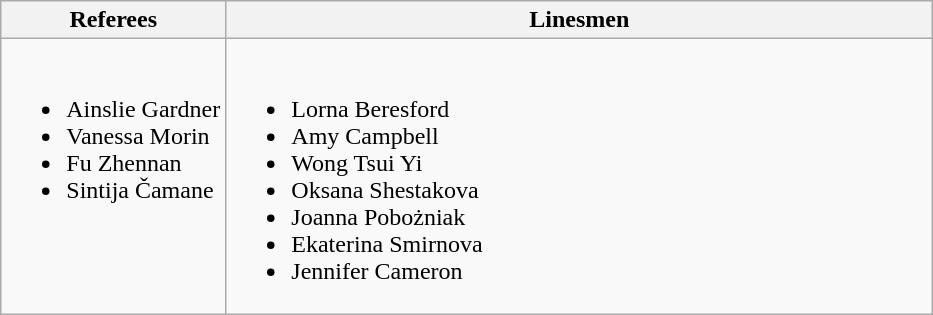<table class="wikitable">
<tr>
<th>Referees</th>
<th>Linesmen</th>
</tr>
<tr style="vertical-align:top">
<td><br><ul><li> Ainslie Gardner</li><li> Vanessa Morin</li><li> Fu Zhennan</li><li> Sintija Čamane</li></ul></td>
<td style="width:29em"><br><ul><li> Lorna Beresford</li><li> Amy Campbell</li><li> Wong Tsui Yi</li><li> Oksana Shestakova</li><li> Joanna Pobożniak</li><li> Ekaterina Smirnova</li><li> Jennifer Cameron</li></ul></td>
</tr>
</table>
